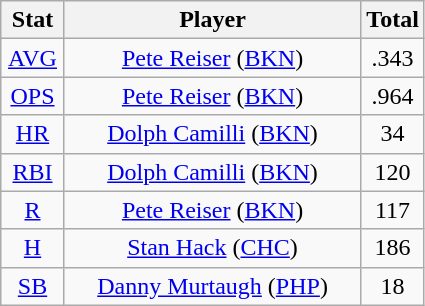<table class="wikitable" style="text-align:center;">
<tr>
<th style="width:15%;">Stat</th>
<th>Player</th>
<th style="width:15%;">Total</th>
</tr>
<tr>
<td><a href='#'>AVG</a></td>
<td><a href='#'>Pete Reiser</a> (<a href='#'>BKN</a>)</td>
<td>.343</td>
</tr>
<tr>
<td><a href='#'>OPS</a></td>
<td><a href='#'>Pete Reiser</a> (<a href='#'>BKN</a>)</td>
<td>.964</td>
</tr>
<tr>
<td><a href='#'>HR</a></td>
<td><a href='#'>Dolph Camilli</a> (<a href='#'>BKN</a>)</td>
<td>34</td>
</tr>
<tr>
<td><a href='#'>RBI</a></td>
<td><a href='#'>Dolph Camilli</a> (<a href='#'>BKN</a>)</td>
<td>120</td>
</tr>
<tr>
<td><a href='#'>R</a></td>
<td><a href='#'>Pete Reiser</a> (<a href='#'>BKN</a>)</td>
<td>117</td>
</tr>
<tr>
<td><a href='#'>H</a></td>
<td><a href='#'>Stan Hack</a> (<a href='#'>CHC</a>)</td>
<td>186</td>
</tr>
<tr>
<td><a href='#'>SB</a></td>
<td><a href='#'>Danny Murtaugh</a> (<a href='#'>PHP</a>)</td>
<td>18</td>
</tr>
</table>
